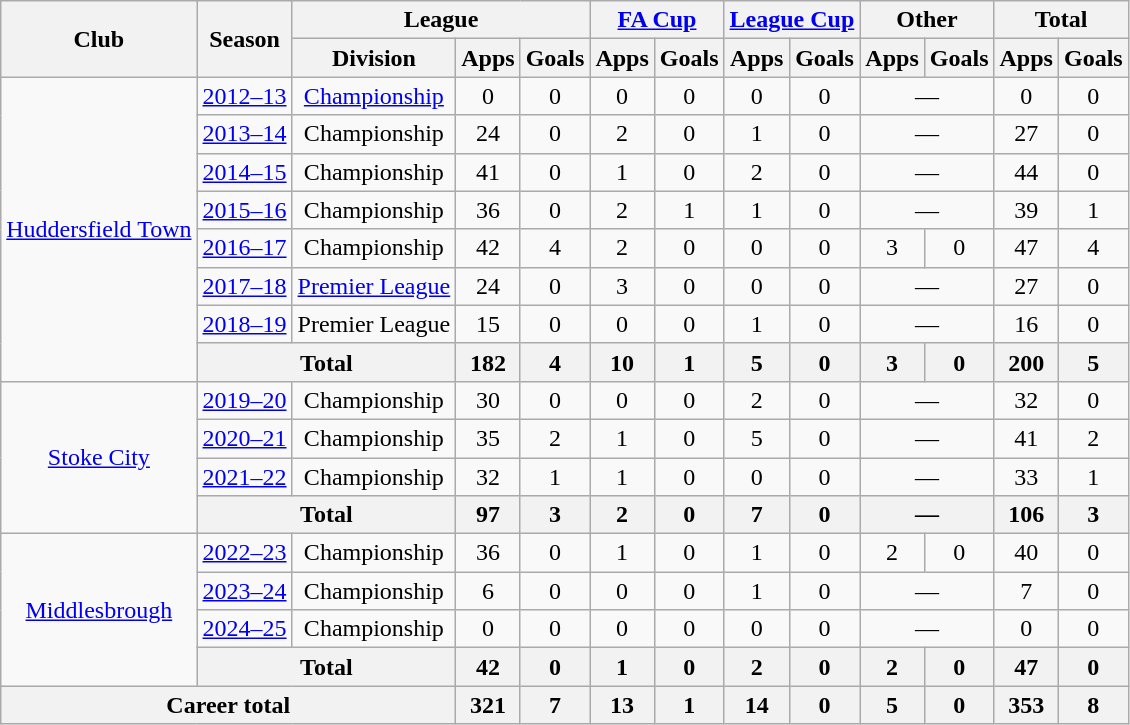<table class=wikitable style=text-align:center>
<tr>
<th rowspan=2>Club</th>
<th rowspan=2>Season</th>
<th colspan=3>League</th>
<th colspan=2><a href='#'>FA Cup</a></th>
<th colspan=2><a href='#'>League Cup</a></th>
<th colspan=2>Other</th>
<th colspan=2>Total</th>
</tr>
<tr>
<th>Division</th>
<th>Apps</th>
<th>Goals</th>
<th>Apps</th>
<th>Goals</th>
<th>Apps</th>
<th>Goals</th>
<th>Apps</th>
<th>Goals</th>
<th>Apps</th>
<th>Goals</th>
</tr>
<tr>
<td rowspan=8><a href='#'>Huddersfield Town</a></td>
<td><a href='#'>2012–13</a></td>
<td><a href='#'>Championship</a></td>
<td>0</td>
<td>0</td>
<td>0</td>
<td>0</td>
<td>0</td>
<td>0</td>
<td colspan=2>—</td>
<td>0</td>
<td>0</td>
</tr>
<tr>
<td><a href='#'>2013–14</a></td>
<td>Championship</td>
<td>24</td>
<td>0</td>
<td>2</td>
<td>0</td>
<td>1</td>
<td>0</td>
<td colspan=2>—</td>
<td>27</td>
<td>0</td>
</tr>
<tr>
<td><a href='#'>2014–15</a></td>
<td>Championship</td>
<td>41</td>
<td>0</td>
<td>1</td>
<td>0</td>
<td>2</td>
<td>0</td>
<td colspan=2>—</td>
<td>44</td>
<td>0</td>
</tr>
<tr>
<td><a href='#'>2015–16</a></td>
<td>Championship</td>
<td>36</td>
<td>0</td>
<td>2</td>
<td>1</td>
<td>1</td>
<td>0</td>
<td colspan=2>—</td>
<td>39</td>
<td>1</td>
</tr>
<tr>
<td><a href='#'>2016–17</a></td>
<td>Championship</td>
<td>42</td>
<td>4</td>
<td>2</td>
<td>0</td>
<td>0</td>
<td>0</td>
<td>3</td>
<td>0</td>
<td>47</td>
<td>4</td>
</tr>
<tr>
<td><a href='#'>2017–18</a></td>
<td><a href='#'>Premier League</a></td>
<td>24</td>
<td>0</td>
<td>3</td>
<td>0</td>
<td>0</td>
<td>0</td>
<td colspan=2>—</td>
<td>27</td>
<td>0</td>
</tr>
<tr>
<td><a href='#'>2018–19</a></td>
<td>Premier League</td>
<td>15</td>
<td>0</td>
<td>0</td>
<td>0</td>
<td>1</td>
<td>0</td>
<td colspan=2>—</td>
<td>16</td>
<td>0</td>
</tr>
<tr>
<th colspan=2>Total</th>
<th>182</th>
<th>4</th>
<th>10</th>
<th>1</th>
<th>5</th>
<th>0</th>
<th>3</th>
<th>0</th>
<th>200</th>
<th>5</th>
</tr>
<tr>
<td rowspan=4><a href='#'>Stoke City</a></td>
<td><a href='#'>2019–20</a></td>
<td>Championship</td>
<td>30</td>
<td>0</td>
<td>0</td>
<td>0</td>
<td>2</td>
<td>0</td>
<td colspan=2>—</td>
<td>32</td>
<td>0</td>
</tr>
<tr>
<td><a href='#'>2020–21</a></td>
<td>Championship</td>
<td>35</td>
<td>2</td>
<td>1</td>
<td>0</td>
<td>5</td>
<td>0</td>
<td colspan=2>—</td>
<td>41</td>
<td>2</td>
</tr>
<tr>
<td><a href='#'>2021–22</a></td>
<td>Championship</td>
<td>32</td>
<td>1</td>
<td>1</td>
<td>0</td>
<td>0</td>
<td>0</td>
<td colspan=2>—</td>
<td>33</td>
<td>1</td>
</tr>
<tr>
<th colspan=2>Total</th>
<th>97</th>
<th>3</th>
<th>2</th>
<th>0</th>
<th>7</th>
<th>0</th>
<th colspan=2>—</th>
<th>106</th>
<th>3</th>
</tr>
<tr>
<td rowspan=4><a href='#'>Middlesbrough</a></td>
<td><a href='#'>2022–23</a></td>
<td>Championship</td>
<td>36</td>
<td>0</td>
<td>1</td>
<td>0</td>
<td>1</td>
<td>0</td>
<td>2</td>
<td>0</td>
<td>40</td>
<td>0</td>
</tr>
<tr>
<td><a href='#'>2023–24</a></td>
<td>Championship</td>
<td>6</td>
<td>0</td>
<td>0</td>
<td>0</td>
<td>1</td>
<td>0</td>
<td colspan=2>—</td>
<td>7</td>
<td>0</td>
</tr>
<tr>
<td><a href='#'>2024–25</a></td>
<td>Championship</td>
<td>0</td>
<td>0</td>
<td>0</td>
<td>0</td>
<td>0</td>
<td>0</td>
<td colspan=2>—</td>
<td>0</td>
<td>0</td>
</tr>
<tr>
<th colspan=2>Total</th>
<th>42</th>
<th>0</th>
<th>1</th>
<th>0</th>
<th>2</th>
<th>0</th>
<th>2</th>
<th>0</th>
<th>47</th>
<th>0</th>
</tr>
<tr>
<th colspan=3>Career total</th>
<th>321</th>
<th>7</th>
<th>13</th>
<th>1</th>
<th>14</th>
<th>0</th>
<th>5</th>
<th>0</th>
<th>353</th>
<th>8</th>
</tr>
</table>
